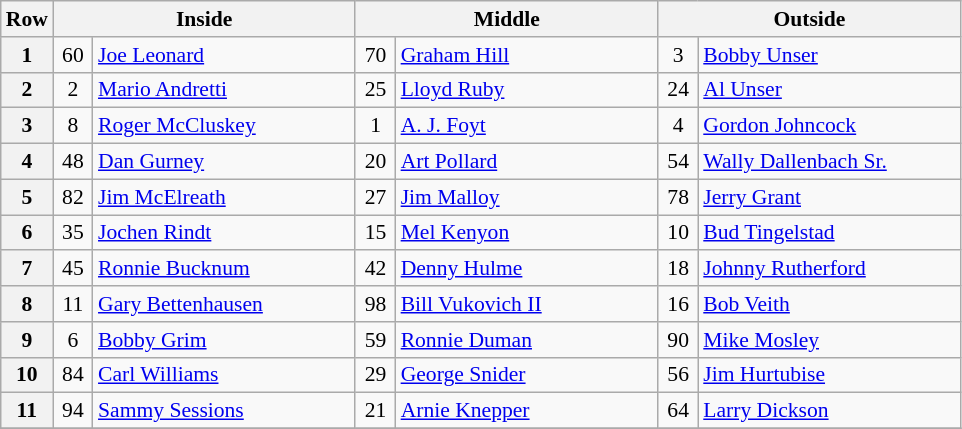<table class="wikitable" style="font-size: 90%;">
<tr>
<th>Row</th>
<th colspan=2 width="195">Inside</th>
<th colspan=2 width="195">Middle</th>
<th colspan=2 width="195">Outside</th>
</tr>
<tr>
<th>1</th>
<td align="center" width="20">60</td>
<td> <a href='#'>Joe Leonard</a></td>
<td align="center" width="20">70</td>
<td> <a href='#'>Graham Hill</a> </td>
<td align="center" width="20">3</td>
<td> <a href='#'>Bobby Unser</a></td>
</tr>
<tr>
<th>2</th>
<td align="center" width="20">2</td>
<td> <a href='#'>Mario Andretti</a></td>
<td align="center" width="20">25</td>
<td> <a href='#'>Lloyd Ruby</a></td>
<td align="center" width="20">24</td>
<td> <a href='#'>Al Unser</a></td>
</tr>
<tr>
<th>3</th>
<td align="center" width="20">8</td>
<td> <a href='#'>Roger McCluskey</a></td>
<td align="center" width="20">1</td>
<td> <a href='#'>A. J. Foyt</a> </td>
<td align="center" width="20">4</td>
<td> <a href='#'>Gordon Johncock</a></td>
</tr>
<tr>
<th>4</th>
<td align="center" width="20">48</td>
<td> <a href='#'>Dan Gurney</a></td>
<td align="center" width="20">20</td>
<td> <a href='#'>Art Pollard</a></td>
<td align="center" width="20">54</td>
<td> <a href='#'>Wally Dallenbach Sr.</a></td>
</tr>
<tr>
<th>5</th>
<td align="center" width="20">82</td>
<td> <a href='#'>Jim McElreath</a></td>
<td align="center" width="20">27</td>
<td> <a href='#'>Jim Malloy</a> </td>
<td align="center" width="20">78</td>
<td> <a href='#'>Jerry Grant</a></td>
</tr>
<tr>
<th>6</th>
<td align="center" width="20">35</td>
<td> <a href='#'>Jochen Rindt</a></td>
<td align="center" width="20">15</td>
<td> <a href='#'>Mel Kenyon</a></td>
<td align="center" width="20">10</td>
<td> <a href='#'>Bud Tingelstad</a></td>
</tr>
<tr>
<th>7</th>
<td align="center" width="20">45</td>
<td> <a href='#'>Ronnie Bucknum</a> </td>
<td align="center" width="20">42</td>
<td> <a href='#'>Denny Hulme</a></td>
<td align="center" width="20">18</td>
<td> <a href='#'>Johnny Rutherford</a></td>
</tr>
<tr>
<th>8</th>
<td align="center" width="20">11</td>
<td> <a href='#'>Gary Bettenhausen</a> </td>
<td align="center" width="20">98</td>
<td> <a href='#'>Bill Vukovich II</a> </td>
<td align="center" width="20">16</td>
<td> <a href='#'>Bob Veith</a></td>
</tr>
<tr>
<th>9</th>
<td align="center" width="20">6</td>
<td> <a href='#'>Bobby Grim</a></td>
<td align="center" width="20">59</td>
<td> <a href='#'>Ronnie Duman</a></td>
<td align="center" width="20">90</td>
<td> <a href='#'>Mike Mosley</a> </td>
</tr>
<tr>
<th>10</th>
<td align="center" width="20">84</td>
<td> <a href='#'>Carl Williams</a></td>
<td align="center" width="20">29</td>
<td> <a href='#'>George Snider</a></td>
<td align="center" width="20">56</td>
<td> <a href='#'>Jim Hurtubise</a></td>
</tr>
<tr>
<th>11</th>
<td align="center" width="20">94</td>
<td> <a href='#'>Sammy Sessions</a> </td>
<td align="center" width="20">21</td>
<td> <a href='#'>Arnie Knepper</a></td>
<td align="center" width="20">64</td>
<td> <a href='#'>Larry Dickson</a></td>
</tr>
<tr>
</tr>
</table>
